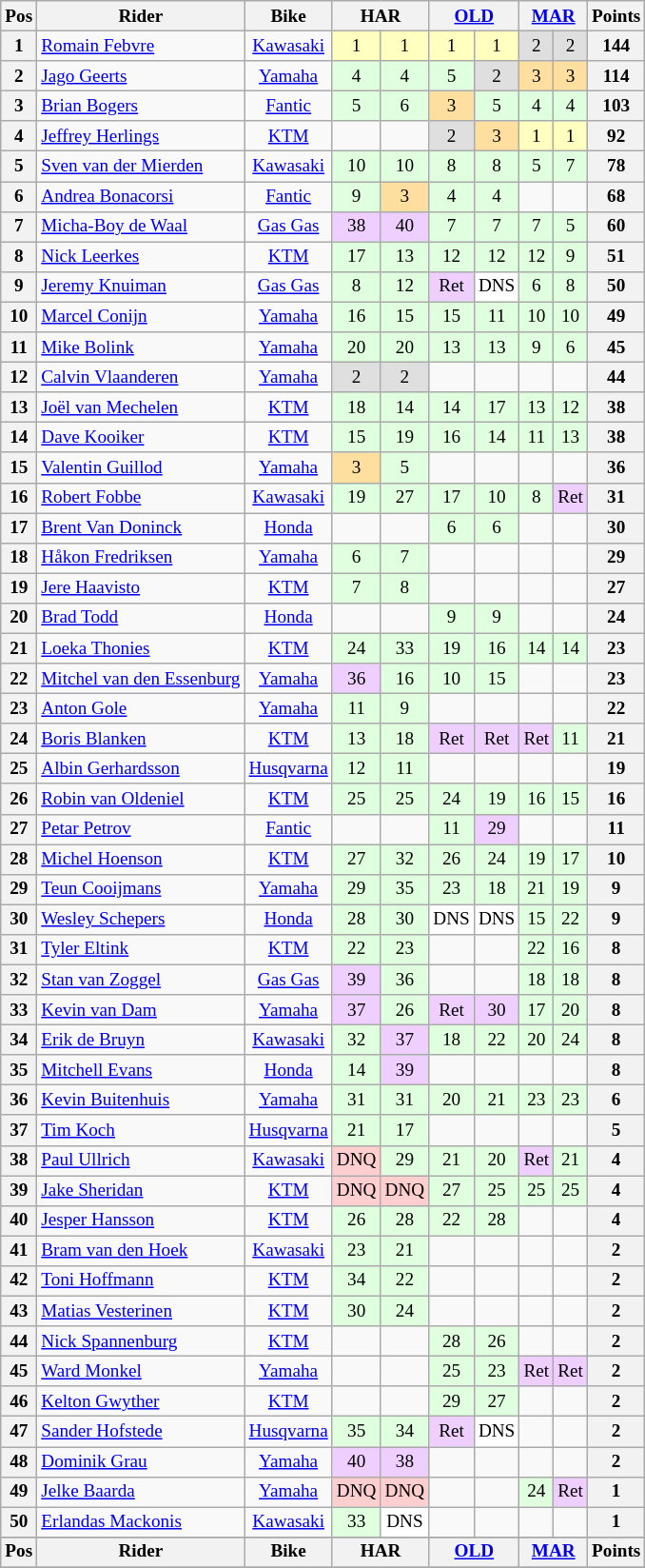<table class="wikitable" style="font-size: 80%; text-align:center">
<tr valign="top">
<th valign="middle">Pos</th>
<th valign="middle">Rider</th>
<th valign="middle">Bike</th>
<th colspan=2>HAR<br></th>
<th colspan=2><a href='#'>OLD</a><br></th>
<th colspan=2><a href='#'>MAR</a><br></th>
<th valign="middle">Points</th>
</tr>
<tr>
<th>1</th>
<td align=left> <a href='#'>Romain Febvre</a></td>
<td><a href='#'>Kawasaki</a></td>
<td style="background:#ffffbf;">1</td>
<td style="background:#ffffbf;">1</td>
<td style="background:#ffffbf;">1</td>
<td style="background:#ffffbf;">1</td>
<td style="background:#dfdfdf;">2</td>
<td style="background:#dfdfdf;">2</td>
<th>144</th>
</tr>
<tr>
<th>2</th>
<td align=left> <a href='#'>Jago Geerts</a></td>
<td><a href='#'>Yamaha</a></td>
<td style="background:#dfffdf;">4</td>
<td style="background:#dfffdf;">4</td>
<td style="background:#dfffdf;">5</td>
<td style="background:#dfdfdf;">2</td>
<td style="background:#ffdf9f;">3</td>
<td style="background:#ffdf9f;">3</td>
<th>114</th>
</tr>
<tr>
<th>3</th>
<td align=left> <a href='#'>Brian Bogers</a></td>
<td><a href='#'>Fantic</a></td>
<td style="background:#dfffdf;">5</td>
<td style="background:#dfffdf;">6</td>
<td style="background:#ffdf9f;">3</td>
<td style="background:#dfffdf;">5</td>
<td style="background:#dfffdf;">4</td>
<td style="background:#dfffdf;">4</td>
<th>103</th>
</tr>
<tr>
<th>4</th>
<td align=left> <a href='#'>Jeffrey Herlings</a></td>
<td><a href='#'>KTM</a></td>
<td></td>
<td></td>
<td style="background:#dfdfdf;">2</td>
<td style="background:#ffdf9f;">3</td>
<td style="background:#ffffbf;">1</td>
<td style="background:#ffffbf;">1</td>
<th>92</th>
</tr>
<tr>
<th>5</th>
<td align=left> <a href='#'>Sven van der Mierden</a></td>
<td><a href='#'>Kawasaki</a></td>
<td style="background:#dfffdf;">10</td>
<td style="background:#dfffdf;">10</td>
<td style="background:#dfffdf;">8</td>
<td style="background:#dfffdf;">8</td>
<td style="background:#dfffdf;">5</td>
<td style="background:#dfffdf;">7</td>
<th>78</th>
</tr>
<tr>
<th>6</th>
<td align=left> <a href='#'>Andrea Bonacorsi</a></td>
<td><a href='#'>Fantic</a></td>
<td style="background:#dfffdf;">9</td>
<td style="background:#ffdf9f;">3</td>
<td style="background:#dfffdf;">4</td>
<td style="background:#dfffdf;">4</td>
<td></td>
<td></td>
<th>68</th>
</tr>
<tr>
<th>7</th>
<td align=left> <a href='#'>Micha-Boy de Waal</a></td>
<td><a href='#'>Gas Gas</a></td>
<td style="background:#efcfff;">38</td>
<td style="background:#efcfff;">40</td>
<td style="background:#dfffdf;">7</td>
<td style="background:#dfffdf;">7</td>
<td style="background:#dfffdf;">7</td>
<td style="background:#dfffdf;">5</td>
<th>60</th>
</tr>
<tr>
<th>8</th>
<td align=left> <a href='#'>Nick Leerkes</a></td>
<td><a href='#'>KTM</a></td>
<td style="background:#dfffdf;">17</td>
<td style="background:#dfffdf;">13</td>
<td style="background:#dfffdf;">12</td>
<td style="background:#dfffdf;">12</td>
<td style="background:#dfffdf;">12</td>
<td style="background:#dfffdf;">9</td>
<th>51</th>
</tr>
<tr>
<th>9</th>
<td align=left> <a href='#'>Jeremy Knuiman</a></td>
<td><a href='#'>Gas Gas</a></td>
<td style="background:#dfffdf;">8</td>
<td style="background:#dfffdf;">12</td>
<td style="background:#efcfff;">Ret</td>
<td style="background:#ffffff;">DNS</td>
<td style="background:#dfffdf;">6</td>
<td style="background:#dfffdf;">8</td>
<th>50</th>
</tr>
<tr>
<th>10</th>
<td align=left> <a href='#'>Marcel Conijn</a></td>
<td><a href='#'>Yamaha</a></td>
<td style="background:#dfffdf;">16</td>
<td style="background:#dfffdf;">15</td>
<td style="background:#dfffdf;">15</td>
<td style="background:#dfffdf;">11</td>
<td style="background:#dfffdf;">10</td>
<td style="background:#dfffdf;">10</td>
<th>49</th>
</tr>
<tr>
<th>11</th>
<td align=left> <a href='#'>Mike Bolink</a></td>
<td><a href='#'>Yamaha</a></td>
<td style="background:#dfffdf;">20</td>
<td style="background:#dfffdf;">20</td>
<td style="background:#dfffdf;">13</td>
<td style="background:#dfffdf;">13</td>
<td style="background:#dfffdf;">9</td>
<td style="background:#dfffdf;">6</td>
<th>45</th>
</tr>
<tr>
<th>12</th>
<td align=left> <a href='#'>Calvin Vlaanderen</a></td>
<td><a href='#'>Yamaha</a></td>
<td style="background:#dfdfdf;">2</td>
<td style="background:#dfdfdf;">2</td>
<td></td>
<td></td>
<td></td>
<td></td>
<th>44</th>
</tr>
<tr>
<th>13</th>
<td align=left> <a href='#'>Joël van Mechelen</a></td>
<td><a href='#'>KTM</a></td>
<td style="background:#dfffdf;">18</td>
<td style="background:#dfffdf;">14</td>
<td style="background:#dfffdf;">14</td>
<td style="background:#dfffdf;">17</td>
<td style="background:#dfffdf;">13</td>
<td style="background:#dfffdf;">12</td>
<th>38</th>
</tr>
<tr>
<th>14</th>
<td align=left> <a href='#'>Dave Kooiker</a></td>
<td><a href='#'>KTM</a></td>
<td style="background:#dfffdf;">15</td>
<td style="background:#dfffdf;">19</td>
<td style="background:#dfffdf;">16</td>
<td style="background:#dfffdf;">14</td>
<td style="background:#dfffdf;">11</td>
<td style="background:#dfffdf;">13</td>
<th>38</th>
</tr>
<tr>
<th>15</th>
<td align=left> <a href='#'>Valentin Guillod</a></td>
<td><a href='#'>Yamaha</a></td>
<td style="background:#ffdf9f;">3</td>
<td style="background:#dfffdf;">5</td>
<td></td>
<td></td>
<td></td>
<td></td>
<th>36</th>
</tr>
<tr>
<th>16</th>
<td align=left> <a href='#'>Robert Fobbe</a></td>
<td><a href='#'>Kawasaki</a></td>
<td style="background:#dfffdf;">19</td>
<td style="background:#dfffdf;">27</td>
<td style="background:#dfffdf;">17</td>
<td style="background:#dfffdf;">10</td>
<td style="background:#dfffdf;">8</td>
<td style="background:#efcfff;">Ret</td>
<th>31</th>
</tr>
<tr>
<th>17</th>
<td align=left> <a href='#'>Brent Van Doninck</a></td>
<td><a href='#'>Honda</a></td>
<td></td>
<td></td>
<td style="background:#dfffdf;">6</td>
<td style="background:#dfffdf;">6</td>
<td></td>
<td></td>
<th>30</th>
</tr>
<tr>
<th>18</th>
<td align=left> <a href='#'>Håkon Fredriksen</a></td>
<td><a href='#'>Yamaha</a></td>
<td style="background:#dfffdf;">6</td>
<td style="background:#dfffdf;">7</td>
<td></td>
<td></td>
<td></td>
<td></td>
<th>29</th>
</tr>
<tr>
<th>19</th>
<td align=left> <a href='#'>Jere Haavisto</a></td>
<td><a href='#'>KTM</a></td>
<td style="background:#dfffdf;">7</td>
<td style="background:#dfffdf;">8</td>
<td></td>
<td></td>
<td></td>
<td></td>
<th>27</th>
</tr>
<tr>
<th>20</th>
<td align=left> <a href='#'>Brad Todd</a></td>
<td><a href='#'>Honda</a></td>
<td></td>
<td></td>
<td style="background:#dfffdf;">9</td>
<td style="background:#dfffdf;">9</td>
<td></td>
<td></td>
<th>24</th>
</tr>
<tr>
<th>21</th>
<td align=left> <a href='#'>Loeka Thonies</a></td>
<td><a href='#'>KTM</a></td>
<td style="background:#dfffdf;">24</td>
<td style="background:#dfffdf;">33</td>
<td style="background:#dfffdf;">19</td>
<td style="background:#dfffdf;">16</td>
<td style="background:#dfffdf;">14</td>
<td style="background:#dfffdf;">14</td>
<th>23</th>
</tr>
<tr>
<th>22</th>
<td align=left> <a href='#'>Mitchel van den Essenburg</a></td>
<td><a href='#'>Yamaha</a></td>
<td style="background:#efcfff;">36</td>
<td style="background:#dfffdf;">16</td>
<td style="background:#dfffdf;">10</td>
<td style="background:#dfffdf;">15</td>
<td></td>
<td></td>
<th>23</th>
</tr>
<tr>
<th>23</th>
<td align=left> <a href='#'>Anton Gole</a></td>
<td><a href='#'>Yamaha</a></td>
<td style="background:#dfffdf;">11</td>
<td style="background:#dfffdf;">9</td>
<td></td>
<td></td>
<td></td>
<td></td>
<th>22</th>
</tr>
<tr>
<th>24</th>
<td align=left> <a href='#'>Boris Blanken</a></td>
<td><a href='#'>KTM</a></td>
<td style="background:#dfffdf;">13</td>
<td style="background:#dfffdf;">18</td>
<td style="background:#efcfff;">Ret</td>
<td style="background:#efcfff;">Ret</td>
<td style="background:#efcfff;">Ret</td>
<td style="background:#dfffdf;">11</td>
<th>21</th>
</tr>
<tr>
<th>25</th>
<td align=left> <a href='#'>Albin Gerhardsson</a></td>
<td><a href='#'>Husqvarna</a></td>
<td style="background:#dfffdf;">12</td>
<td style="background:#dfffdf;">11</td>
<td></td>
<td></td>
<td></td>
<td></td>
<th>19</th>
</tr>
<tr>
<th>26</th>
<td align=left> <a href='#'>Robin van Oldeniel</a></td>
<td><a href='#'>KTM</a></td>
<td style="background:#dfffdf;">25</td>
<td style="background:#dfffdf;">25</td>
<td style="background:#dfffdf;">24</td>
<td style="background:#dfffdf;">19</td>
<td style="background:#dfffdf;">16</td>
<td style="background:#dfffdf;">15</td>
<th>16</th>
</tr>
<tr>
<th>27</th>
<td align=left> <a href='#'>Petar Petrov</a></td>
<td><a href='#'>Fantic</a></td>
<td></td>
<td></td>
<td style="background:#dfffdf;">11</td>
<td style="background:#efcfff;">29</td>
<td></td>
<td></td>
<th>11</th>
</tr>
<tr>
<th>28</th>
<td align=left> <a href='#'>Michel Hoenson</a></td>
<td><a href='#'>KTM</a></td>
<td style="background:#dfffdf;">27</td>
<td style="background:#dfffdf;">32</td>
<td style="background:#dfffdf;">26</td>
<td style="background:#dfffdf;">24</td>
<td style="background:#dfffdf;">19</td>
<td style="background:#dfffdf;">17</td>
<th>10</th>
</tr>
<tr>
<th>29</th>
<td align=left> <a href='#'>Teun Cooijmans</a></td>
<td><a href='#'>Yamaha</a></td>
<td style="background:#dfffdf;">29</td>
<td style="background:#dfffdf;">35</td>
<td style="background:#dfffdf;">23</td>
<td style="background:#dfffdf;">18</td>
<td style="background:#dfffdf;">21</td>
<td style="background:#dfffdf;">19</td>
<th>9</th>
</tr>
<tr>
<th>30</th>
<td align=left> <a href='#'>Wesley Schepers</a></td>
<td><a href='#'>Honda</a></td>
<td style="background:#dfffdf;">28</td>
<td style="background:#dfffdf;">30</td>
<td style="background:#ffffff;">DNS</td>
<td style="background:#ffffff;">DNS</td>
<td style="background:#dfffdf;">15</td>
<td style="background:#dfffdf;">22</td>
<th>9</th>
</tr>
<tr>
<th>31</th>
<td align=left> <a href='#'>Tyler Eltink</a></td>
<td><a href='#'>KTM</a></td>
<td style="background:#dfffdf;">22</td>
<td style="background:#dfffdf;">23</td>
<td></td>
<td></td>
<td style="background:#dfffdf;">22</td>
<td style="background:#dfffdf;">16</td>
<th>8</th>
</tr>
<tr>
<th>32</th>
<td align=left> <a href='#'>Stan van Zoggel</a></td>
<td><a href='#'>Gas Gas</a></td>
<td style="background:#efcfff;">39</td>
<td style="background:#dfffdf;">36</td>
<td></td>
<td></td>
<td style="background:#dfffdf;">18</td>
<td style="background:#dfffdf;">18</td>
<th>8</th>
</tr>
<tr>
<th>33</th>
<td align=left> <a href='#'>Kevin van Dam</a></td>
<td><a href='#'>Yamaha</a></td>
<td style="background:#efcfff;">37</td>
<td style="background:#dfffdf;">26</td>
<td style="background:#efcfff;">Ret</td>
<td style="background:#efcfff;">30</td>
<td style="background:#dfffdf;">17</td>
<td style="background:#dfffdf;">20</td>
<th>8</th>
</tr>
<tr>
<th>34</th>
<td align=left> <a href='#'>Erik de Bruyn</a></td>
<td><a href='#'>Kawasaki</a></td>
<td style="background:#dfffdf;">32</td>
<td style="background:#efcfff;">37</td>
<td style="background:#dfffdf;">18</td>
<td style="background:#dfffdf;">22</td>
<td style="background:#dfffdf;">20</td>
<td style="background:#dfffdf;">24</td>
<th>8</th>
</tr>
<tr>
<th>35</th>
<td align=left> <a href='#'>Mitchell Evans</a></td>
<td><a href='#'>Honda</a></td>
<td style="background:#dfffdf;">14</td>
<td style="background:#efcfff;">39</td>
<td></td>
<td></td>
<td></td>
<td></td>
<th>8</th>
</tr>
<tr>
<th>36</th>
<td align=left> <a href='#'>Kevin Buitenhuis</a></td>
<td><a href='#'>Yamaha</a></td>
<td style="background:#dfffdf;">31</td>
<td style="background:#dfffdf;">31</td>
<td style="background:#dfffdf;">20</td>
<td style="background:#dfffdf;">21</td>
<td style="background:#dfffdf;">23</td>
<td style="background:#dfffdf;">23</td>
<th>6</th>
</tr>
<tr>
<th>37</th>
<td align=left> <a href='#'>Tim Koch</a></td>
<td><a href='#'>Husqvarna</a></td>
<td style="background:#dfffdf;">21</td>
<td style="background:#dfffdf;">17</td>
<td></td>
<td></td>
<td></td>
<td></td>
<th>5</th>
</tr>
<tr>
<th>38</th>
<td align=left> <a href='#'>Paul Ullrich</a></td>
<td><a href='#'>Kawasaki</a></td>
<td style="background:#ffcfcf;">DNQ</td>
<td style="background:#dfffdf;">29</td>
<td style="background:#dfffdf;">21</td>
<td style="background:#dfffdf;">20</td>
<td style="background:#efcfff;">Ret</td>
<td style="background:#dfffdf;">21</td>
<th>4</th>
</tr>
<tr>
<th>39</th>
<td align=left> <a href='#'>Jake Sheridan</a></td>
<td><a href='#'>KTM</a></td>
<td style="background:#ffcfcf;">DNQ</td>
<td style="background:#ffcfcf;">DNQ</td>
<td style="background:#dfffdf;">27</td>
<td style="background:#dfffdf;">25</td>
<td style="background:#dfffdf;">25</td>
<td style="background:#dfffdf;">25</td>
<th>4</th>
</tr>
<tr>
<th>40</th>
<td align=left> <a href='#'>Jesper Hansson</a></td>
<td><a href='#'>KTM</a></td>
<td style="background:#dfffdf;">26</td>
<td style="background:#dfffdf;">28</td>
<td style="background:#dfffdf;">22</td>
<td style="background:#dfffdf;">28</td>
<td></td>
<td></td>
<th>4</th>
</tr>
<tr>
<th>41</th>
<td align=left> <a href='#'>Bram van den Hoek</a></td>
<td><a href='#'>Kawasaki</a></td>
<td style="background:#dfffdf;">23</td>
<td style="background:#dfffdf;">21</td>
<td></td>
<td></td>
<td></td>
<td></td>
<th>2</th>
</tr>
<tr>
<th>42</th>
<td align=left> <a href='#'>Toni Hoffmann</a></td>
<td><a href='#'>KTM</a></td>
<td style="background:#dfffdf;">34</td>
<td style="background:#dfffdf;">22</td>
<td></td>
<td></td>
<td></td>
<td></td>
<th>2</th>
</tr>
<tr>
<th>43</th>
<td align=left> <a href='#'>Matias Vesterinen</a></td>
<td><a href='#'>KTM</a></td>
<td style="background:#dfffdf;">30</td>
<td style="background:#dfffdf;">24</td>
<td></td>
<td></td>
<td></td>
<td></td>
<th>2</th>
</tr>
<tr>
<th>44</th>
<td align=left> <a href='#'>Nick Spannenburg</a></td>
<td><a href='#'>KTM</a></td>
<td></td>
<td></td>
<td style="background:#dfffdf;">28</td>
<td style="background:#dfffdf;">26</td>
<td></td>
<td></td>
<th>2</th>
</tr>
<tr>
<th>45</th>
<td align=left> <a href='#'>Ward Monkel</a></td>
<td><a href='#'>Yamaha</a></td>
<td></td>
<td></td>
<td style="background:#dfffdf;">25</td>
<td style="background:#dfffdf;">23</td>
<td style="background:#efcfff;">Ret</td>
<td style="background:#efcfff;">Ret</td>
<th>2</th>
</tr>
<tr>
<th>46</th>
<td align=left> <a href='#'>Kelton Gwyther</a></td>
<td><a href='#'>KTM</a></td>
<td></td>
<td></td>
<td style="background:#dfffdf;">29</td>
<td style="background:#dfffdf;">27</td>
<td></td>
<td></td>
<th>2</th>
</tr>
<tr>
<th>47</th>
<td align=left> <a href='#'>Sander Hofstede</a></td>
<td><a href='#'>Husqvarna</a></td>
<td style="background:#dfffdf;">35</td>
<td style="background:#dfffdf;">34</td>
<td style="background:#efcfff;">Ret</td>
<td style="background:#ffffff;">DNS</td>
<td></td>
<td></td>
<th>2</th>
</tr>
<tr>
<th>48</th>
<td align=left> <a href='#'>Dominik Grau</a></td>
<td><a href='#'>Yamaha</a></td>
<td style="background:#efcfff;">40</td>
<td style="background:#efcfff;">38</td>
<td></td>
<td></td>
<td></td>
<td></td>
<th>2</th>
</tr>
<tr>
<th>49</th>
<td align=left> <a href='#'>Jelke Baarda</a></td>
<td><a href='#'>Yamaha</a></td>
<td style="background:#ffcfcf;">DNQ</td>
<td style="background:#ffcfcf;">DNQ</td>
<td></td>
<td></td>
<td style="background:#dfffdf;">24</td>
<td style="background:#efcfff;">Ret</td>
<th>1</th>
</tr>
<tr>
<th>50</th>
<td align=left> <a href='#'>Erlandas Mackonis</a></td>
<td><a href='#'>Kawasaki</a></td>
<td style="background:#dfffdf;">33</td>
<td style="background:#ffffff;">DNS</td>
<td></td>
<td></td>
<td></td>
<td></td>
<th>1</th>
</tr>
<tr>
</tr>
<tr valign="top">
<th valign="middle">Pos</th>
<th valign="middle">Rider</th>
<th valign="middle">Bike</th>
<th colspan=2>HAR<br></th>
<th colspan=2><a href='#'>OLD</a><br></th>
<th colspan=2><a href='#'>MAR</a><br></th>
<th valign="middle">Points</th>
</tr>
<tr>
</tr>
</table>
